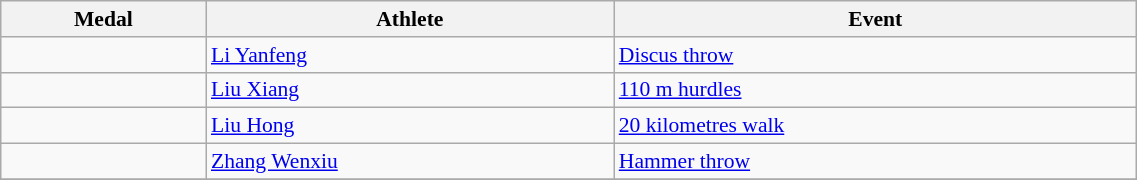<table class="wikitable" style="font-size:90%" width=60%>
<tr>
<th>Medal</th>
<th>Athlete</th>
<th>Event</th>
</tr>
<tr>
<td></td>
<td><a href='#'>Li Yanfeng</a></td>
<td><a href='#'>Discus throw</a></td>
</tr>
<tr>
<td></td>
<td><a href='#'>Liu Xiang</a></td>
<td><a href='#'>110 m hurdles</a></td>
</tr>
<tr>
<td></td>
<td><a href='#'>Liu Hong</a></td>
<td><a href='#'>20 kilometres walk</a></td>
</tr>
<tr>
<td></td>
<td><a href='#'>Zhang Wenxiu</a></td>
<td><a href='#'>Hammer throw</a></td>
</tr>
<tr>
</tr>
</table>
